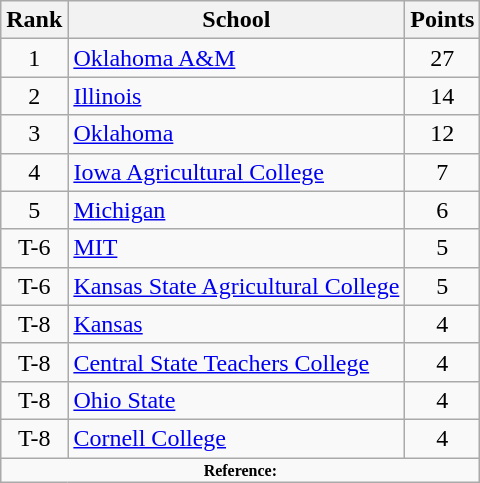<table class="wikitable" style="text-align:center">
<tr>
<th>Rank</th>
<th>School</th>
<th>Points</th>
</tr>
<tr>
<td>1</td>
<td align=left><a href='#'>Oklahoma A&M</a></td>
<td>27</td>
</tr>
<tr>
<td>2</td>
<td align=left><a href='#'>Illinois</a></td>
<td>14</td>
</tr>
<tr>
<td>3</td>
<td align=left><a href='#'>Oklahoma</a></td>
<td>12</td>
</tr>
<tr>
<td>4</td>
<td align=left><a href='#'>Iowa Agricultural College</a></td>
<td>7</td>
</tr>
<tr>
<td>5</td>
<td align=left><a href='#'>Michigan</a></td>
<td>6</td>
</tr>
<tr>
<td>T-6</td>
<td align=left><a href='#'>MIT</a></td>
<td>5</td>
</tr>
<tr>
<td>T-6</td>
<td align=left><a href='#'>Kansas State Agricultural College</a></td>
<td>5</td>
</tr>
<tr>
<td>T-8</td>
<td align=left><a href='#'>Kansas</a></td>
<td>4</td>
</tr>
<tr>
<td>T-8</td>
<td align=left><a href='#'>Central State Teachers College</a></td>
<td>4</td>
</tr>
<tr>
<td>T-8</td>
<td align=left><a href='#'>Ohio State</a></td>
<td>4</td>
</tr>
<tr>
<td>T-8</td>
<td align=left><a href='#'>Cornell College</a></td>
<td>4</td>
</tr>
<tr>
<td colspan="3"  style="font-size:8pt; text-align:center;"><strong>Reference:</strong></td>
</tr>
</table>
